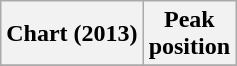<table class="wikitable sortable plainrowheaders">
<tr>
<th>Chart (2013)</th>
<th>Peak<br>position</th>
</tr>
<tr>
</tr>
</table>
